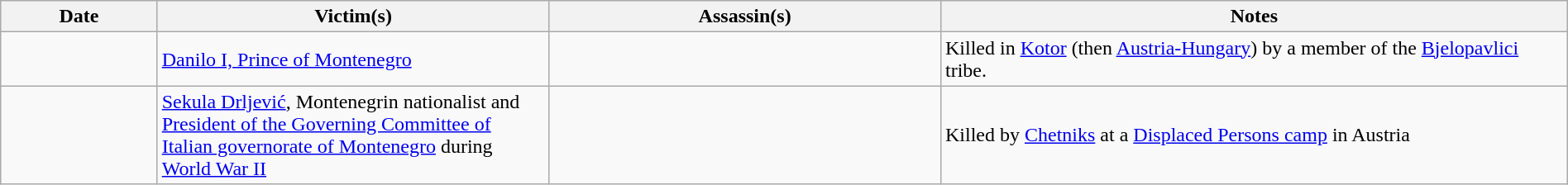<table class="wikitable sortable" style="width:100%">
<tr>
<th style="width:10%">Date</th>
<th style="width:25%">Victim(s)</th>
<th style="width:25%">Assassin(s)</th>
<th style="width:40%">Notes</th>
</tr>
<tr>
<td></td>
<td><a href='#'>Danilo I, Prince of Montenegro</a></td>
<td></td>
<td>Killed in <a href='#'>Kotor</a> (then <a href='#'>Austria-Hungary</a>) by a member of the <a href='#'>Bjelopavlici</a> tribe.</td>
</tr>
<tr>
<td></td>
<td><a href='#'>Sekula Drljević</a>, Montenegrin nationalist and <a href='#'>President of the Governing Committee of Italian governorate of Montenegro</a> during <a href='#'>World War II</a></td>
<td></td>
<td>Killed by <a href='#'>Chetniks</a> at a <a href='#'>Displaced Persons camp</a> in Austria</td>
</tr>
</table>
